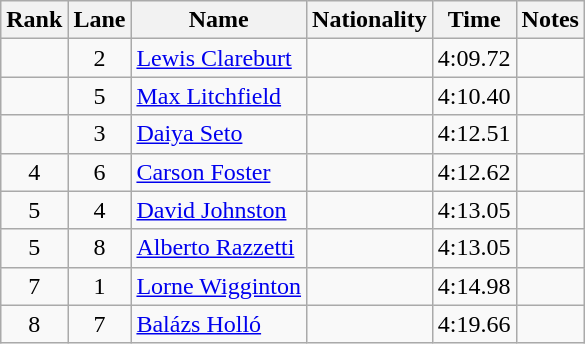<table class="wikitable sortable" style="text-align:center">
<tr>
<th>Rank</th>
<th>Lane</th>
<th>Name</th>
<th>Nationality</th>
<th>Time</th>
<th>Notes</th>
</tr>
<tr>
<td></td>
<td>2</td>
<td align=left><a href='#'>Lewis Clareburt</a></td>
<td align=left></td>
<td>4:09.72</td>
<td></td>
</tr>
<tr>
<td></td>
<td>5</td>
<td align=left><a href='#'>Max Litchfield</a></td>
<td align=left></td>
<td>4:10.40</td>
<td></td>
</tr>
<tr>
<td></td>
<td>3</td>
<td align=left><a href='#'>Daiya Seto</a></td>
<td align=left></td>
<td>4:12.51</td>
<td></td>
</tr>
<tr>
<td>4</td>
<td>6</td>
<td align=left><a href='#'>Carson Foster</a></td>
<td align=left></td>
<td>4:12.62</td>
<td></td>
</tr>
<tr>
<td>5</td>
<td>4</td>
<td align=left><a href='#'>David Johnston</a></td>
<td align=left></td>
<td>4:13.05</td>
<td></td>
</tr>
<tr>
<td>5</td>
<td>8</td>
<td align=left><a href='#'>Alberto Razzetti</a></td>
<td align=left></td>
<td>4:13.05</td>
<td></td>
</tr>
<tr>
<td>7</td>
<td>1</td>
<td align=left><a href='#'>Lorne Wigginton</a></td>
<td align=left></td>
<td>4:14.98</td>
<td></td>
</tr>
<tr>
<td>8</td>
<td>7</td>
<td align=left><a href='#'>Balázs Holló</a></td>
<td align=left></td>
<td>4:19.66</td>
<td></td>
</tr>
</table>
